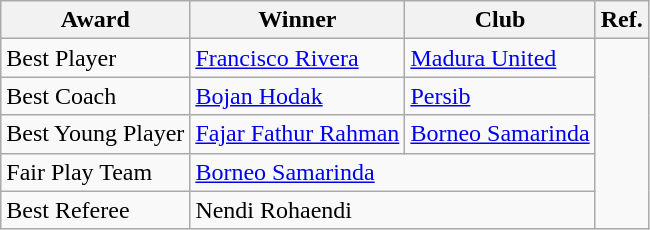<table class="wikitable">
<tr>
<th>Award</th>
<th>Winner</th>
<th>Club</th>
<th>Ref.</th>
</tr>
<tr>
<td>Best Player</td>
<td> <a href='#'>Francisco Rivera</a></td>
<td><a href='#'>Madura United</a></td>
<td rowspan=5></td>
</tr>
<tr>
<td>Best Coach</td>
<td> <a href='#'>Bojan Hodak</a></td>
<td><a href='#'>Persib</a></td>
</tr>
<tr>
<td>Best Young Player</td>
<td> <a href='#'>Fajar Fathur Rahman</a></td>
<td><a href='#'>Borneo Samarinda</a></td>
</tr>
<tr>
<td>Fair Play Team</td>
<td colspan="2 "><a href='#'>Borneo Samarinda</a></td>
</tr>
<tr>
<td>Best Referee</td>
<td colspan="2">Nendi Rohaendi</td>
</tr>
</table>
